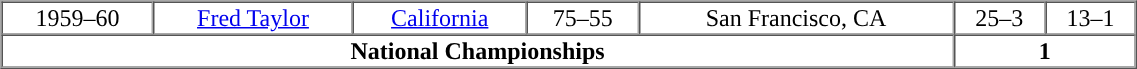<table cellpadding="1" border="1" cellspacing="0" width="60%" style="text-align:center;">
<tr align="center">
</tr>
<tr align="center">
<td>1959–60</td>
<td><a href='#'>Fred Taylor</a></td>
<td><a href='#'>California</a></td>
<td>75–55</td>
<td>San Francisco, CA</td>
<td>25–3</td>
<td>13–1</td>
</tr>
<tr align="center">
<td colspan=5><strong>National Championships</strong></td>
<td colspan=2><strong>1</strong></td>
</tr>
</table>
